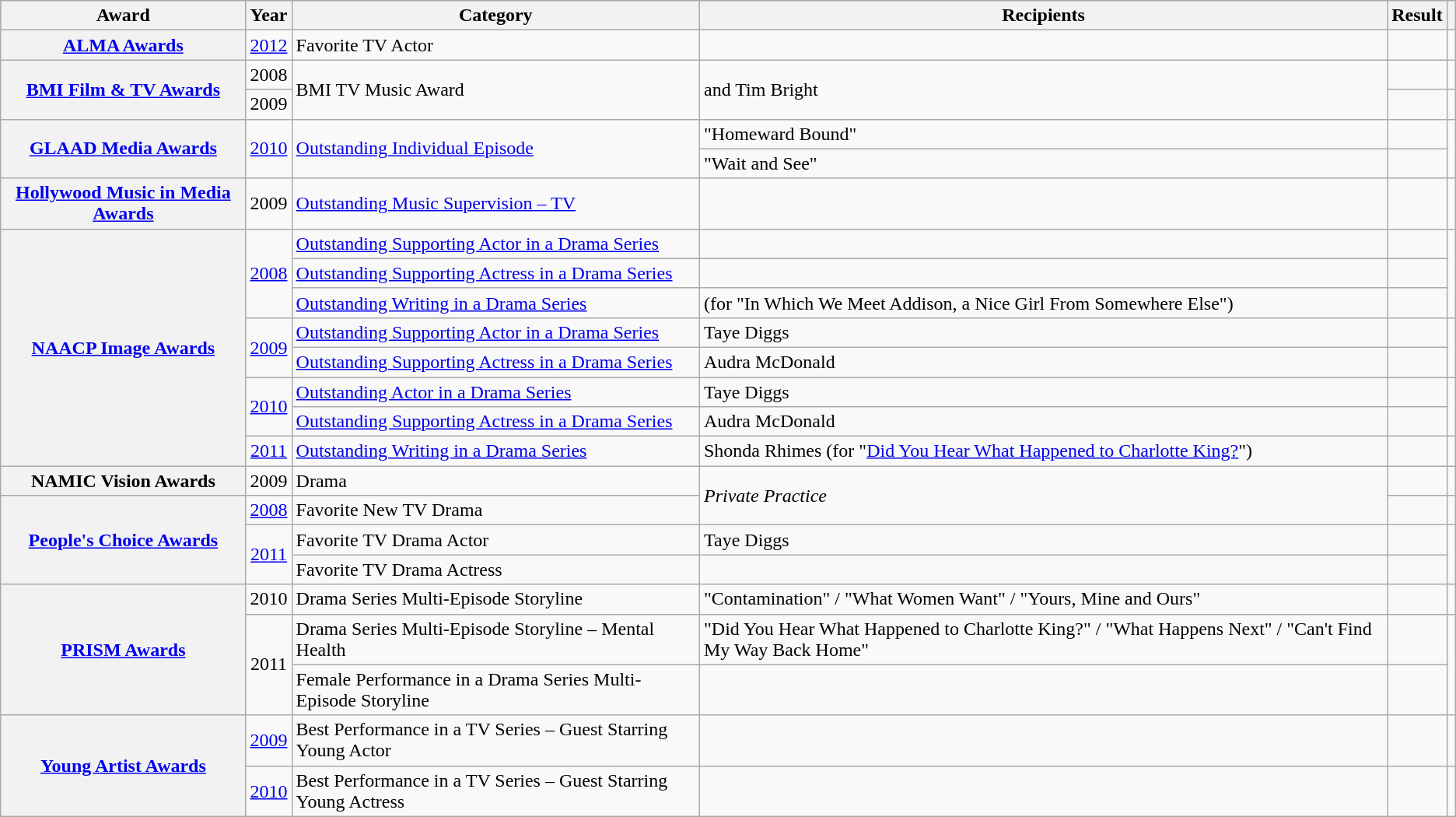<table class="wikitable sortable plainrowheaders">
<tr style="background:#b0c4de; text-align:center;">
<th scope="col">Award</th>
<th scope="col">Year</th>
<th scope="col">Category</th>
<th scope="col">Recipients</th>
<th scope="col">Result</th>
<th scope="col" class="unsortable"></th>
</tr>
<tr>
<th scope="row"><a href='#'>ALMA Awards</a></th>
<td style="text-align: center;"><a href='#'>2012</a></td>
<td>Favorite TV Actor</td>
<td></td>
<td></td>
<td style="text-align: center;"></td>
</tr>
<tr>
<th scope="rowgroup" rowspan="2"><a href='#'>BMI Film & TV Awards</a></th>
<td style="text-align: center;">2008</td>
<td rowspan="2">BMI TV Music Award</td>
<td rowspan="2"> and Tim Bright</td>
<td></td>
<td style="text-align: center;"></td>
</tr>
<tr>
<td style="text-align: center;">2009</td>
<td></td>
<td style="text-align: center;"></td>
</tr>
<tr>
<th scope="rowgroup" rowspan="2"><a href='#'>GLAAD Media Awards</a></th>
<td rowspan="2" style="text-align: center;"><a href='#'>2010</a></td>
<td rowspan="2"><a href='#'>Outstanding Individual Episode</a></td>
<td data-sort-value="Homeward Bound">"Homeward Bound"</td>
<td></td>
<td rowspan="2" style="text-align: center;"></td>
</tr>
<tr>
<td data-sort-value="Wait and See">"Wait and See"</td>
<td></td>
</tr>
<tr>
<th scope="row"><a href='#'>Hollywood Music in Media Awards</a></th>
<td style="text-align: center;">2009</td>
<td><a href='#'>Outstanding Music Supervision – TV</a></td>
<td></td>
<td></td>
<td style="text-align: center;"></td>
</tr>
<tr>
<th scope="rowgroup" rowspan="8"><a href='#'>NAACP Image Awards</a></th>
<td rowspan="3" style="text-align: center;"><a href='#'>2008</a></td>
<td><a href='#'>Outstanding Supporting Actor in a Drama Series</a></td>
<td></td>
<td></td>
<td rowspan="3" style="text-align: center;"></td>
</tr>
<tr>
<td><a href='#'>Outstanding Supporting Actress in a Drama Series</a></td>
<td></td>
<td></td>
</tr>
<tr>
<td><a href='#'>Outstanding Writing in a Drama Series</a></td>
<td> (for "In Which We Meet Addison, a Nice Girl From Somewhere Else")</td>
<td></td>
</tr>
<tr>
<td rowspan="2" style="text-align: center;"><a href='#'>2009</a></td>
<td><a href='#'>Outstanding Supporting Actor in a Drama Series</a></td>
<td>Taye Diggs</td>
<td></td>
<td rowspan="2" style="text-align: center;"></td>
</tr>
<tr>
<td><a href='#'>Outstanding Supporting Actress in a Drama Series</a></td>
<td>Audra McDonald</td>
<td></td>
</tr>
<tr>
<td rowspan="2" style="text-align: center;"><a href='#'>2010</a></td>
<td><a href='#'>Outstanding Actor in a Drama Series</a></td>
<td>Taye Diggs</td>
<td></td>
<td rowspan="2" style="text-align: center;"></td>
</tr>
<tr>
<td><a href='#'>Outstanding Supporting Actress in a Drama Series</a></td>
<td>Audra McDonald</td>
<td></td>
</tr>
<tr>
<td style="text-align: center;"><a href='#'>2011</a></td>
<td><a href='#'>Outstanding Writing in a Drama Series</a></td>
<td>Shonda Rhimes (for "<a href='#'>Did You Hear What Happened to Charlotte King?</a>")</td>
<td></td>
<td style="text-align: center;"></td>
</tr>
<tr>
<th scope="row">NAMIC Vision Awards</th>
<td style="text-align: center;">2009</td>
<td>Drama</td>
<td rowspan="2"><em>Private Practice</em></td>
<td></td>
<td style="text-align: center;"></td>
</tr>
<tr>
<th scope="rowgroup" rowspan="3"><a href='#'>People's Choice Awards</a></th>
<td style="text-align: center;"><a href='#'>2008</a></td>
<td>Favorite New TV Drama</td>
<td></td>
<td style="text-align: center;"></td>
</tr>
<tr>
<td rowspan="2" style="text-align: center;"><a href='#'>2011</a></td>
<td>Favorite TV Drama Actor</td>
<td>Taye Diggs</td>
<td></td>
<td rowspan="2" style="text-align: center;"></td>
</tr>
<tr>
<td>Favorite TV Drama Actress</td>
<td></td>
<td></td>
</tr>
<tr>
<th scope="rowgroup" rowspan="3"><a href='#'>PRISM Awards</a></th>
<td style="text-align: center;">2010</td>
<td>Drama Series Multi-Episode Storyline</td>
<td data-sort-value="Contamination">"Contamination" / "What Women Want" / "Yours, Mine and Ours"</td>
<td></td>
<td style="text-align: center;"></td>
</tr>
<tr>
<td rowspan="2" style="text-align: center;">2011</td>
<td>Drama Series Multi-Episode Storyline – Mental Health</td>
<td data-sort-value="Did You Hear What Happened to Charlotte King?">"Did You Hear What Happened to Charlotte King?" / "What Happens Next" / "Can't Find My Way Back Home"</td>
<td></td>
<td rowspan="2" style="text-align: center;"></td>
</tr>
<tr>
<td>Female Performance in a Drama Series Multi-Episode Storyline</td>
<td></td>
<td></td>
</tr>
<tr>
<th scope="rowgroup" rowspan="2"><a href='#'>Young Artist Awards</a></th>
<td style="text-align: center;"><a href='#'>2009</a></td>
<td>Best Performance in a TV Series – Guest Starring Young Actor</td>
<td></td>
<td></td>
<td style="text-align: center;"></td>
</tr>
<tr>
<td style="text-align: center;"><a href='#'>2010</a></td>
<td>Best Performance in a TV Series – Guest Starring Young Actress</td>
<td></td>
<td></td>
<td style="text-align: center;"></td>
</tr>
</table>
